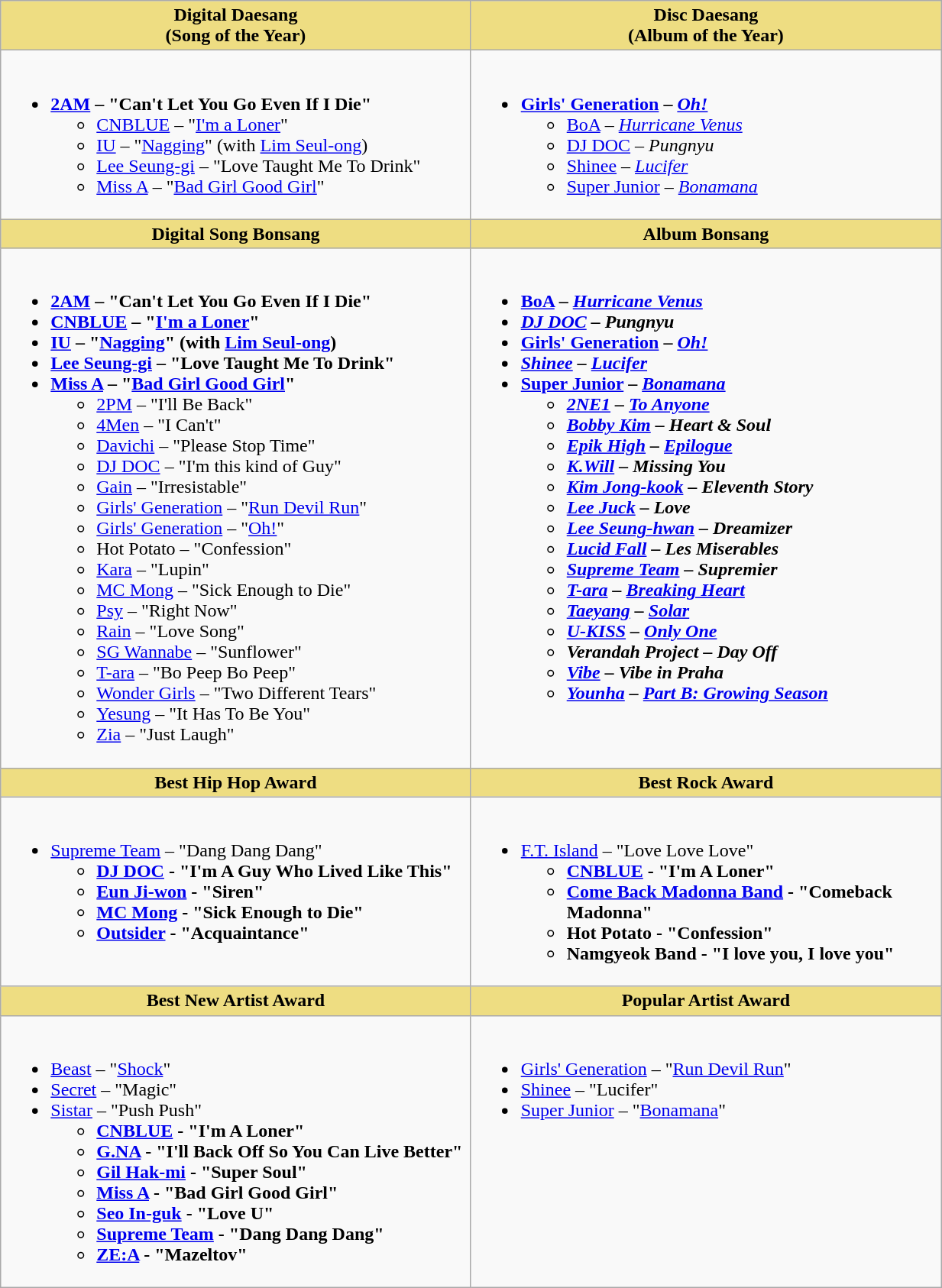<table class="wikitable" style="width:65%">
<tr>
<th scope="col" style="background:#EEDD82; width:30%">Digital Daesang<br>(Song of the Year)</th>
<th scope="col" style="background:#EEDD82; width:30%">Disc Daesang<br>(Album of the Year)</th>
</tr>
<tr>
<td style="vertical-align:top"><br><ul><li><strong><a href='#'>2AM</a> – "Can't Let You Go Even If I Die"</strong><ul><li><a href='#'>CNBLUE</a> – "<a href='#'>I'm a Loner</a>"</li><li><a href='#'>IU</a> – "<a href='#'>Nagging</a>" (with <a href='#'>Lim Seul-ong</a>)</li><li><a href='#'>Lee Seung-gi</a> – "Love Taught Me To Drink"</li><li><a href='#'>Miss A</a> – "<a href='#'>Bad Girl Good Girl</a>"</li></ul></li></ul></td>
<td style="vertical-align:top"><br><ul><li><strong><a href='#'>Girls' Generation</a> – <a href='#'><em>Oh!</em></a></strong><ul><li><a href='#'>BoA</a> – <em><a href='#'>Hurricane Venus</a></em></li><li><a href='#'>DJ DOC</a> – <em>Pungnyu</em></li><li><a href='#'>Shinee</a> – <em><a href='#'>Lucifer</a></em></li><li><a href='#'>Super Junior</a> – <em><a href='#'>Bonamana</a></em></li></ul></li></ul></td>
</tr>
<tr>
<th scope="col" style="background:#EEDD82; width:30%">Digital Song Bonsang</th>
<th scope="col" style="background:#EEDD82; width:30%">Album Bonsang</th>
</tr>
<tr>
<td style="vertical-align:top"><br><ul><li><a href='#'><strong>2AM</strong></a> <strong>– "Can't Let You Go Even If I Die"</strong></li><li><strong><a href='#'>CNBLUE</a> – "<a href='#'>I'm a Loner</a>"</strong></li><li><strong><a href='#'>IU</a> – "<a href='#'>Nagging</a>" (with <a href='#'>Lim Seul-ong</a>)</strong></li><li><strong><a href='#'>Lee Seung-gi</a> – "Love Taught Me To Drink"</strong></li><li><strong><a href='#'>Miss A</a> – "<a href='#'>Bad Girl Good Girl</a>"</strong><ul><li><a href='#'>2PM</a> – "I'll Be Back"</li><li><a href='#'>4Men</a> – "I Can't"</li><li><a href='#'>Davichi</a> – "Please Stop Time"</li><li><a href='#'>DJ DOC</a> – "I'm this kind of Guy"</li><li><a href='#'>Gain</a> – "Irresistable"</li><li><a href='#'>Girls' Generation</a> – "<a href='#'>Run Devil Run</a>"</li><li><a href='#'>Girls' Generation</a> – "<a href='#'>Oh!</a>"</li><li>Hot Potato – "Confession"</li><li><a href='#'>Kara</a> – "Lupin"</li><li><a href='#'>MC Mong</a> – "Sick Enough to Die"</li><li><a href='#'>Psy</a> – "Right Now"</li><li><a href='#'>Rain</a> – "Love Song"</li><li><a href='#'>SG Wannabe</a> – "Sunflower"</li><li><a href='#'>T-ara</a> – "Bo Peep Bo Peep"</li><li><a href='#'>Wonder Girls</a> – "Two Different Tears"</li><li><a href='#'>Yesung</a> – "It Has To Be You"</li><li><a href='#'>Zia</a> – "Just Laugh"</li></ul></li></ul></td>
<td style="vertical-align:top"><br><ul><li><strong><a href='#'>BoA</a> – <em><a href='#'>Hurricane Venus</a><strong><em></li><li></strong><a href='#'>DJ DOC</a> – </em>Pungnyu</em></strong></li><li><strong><a href='#'>Girls' Generation</a> – <em><a href='#'>Oh!</a><strong><em></li><li></strong><a href='#'>Shinee</a> – </em><a href='#'>Lucifer</a></em></strong></li><li><strong><a href='#'>Super Junior</a> – <em><a href='#'>Bonamana</a><strong><em><ul><li><a href='#'>2NE1</a> – </em><a href='#'>To Anyone</a><em></li><li><a href='#'>Bobby Kim</a> – </em>Heart & Soul<em></li><li><a href='#'>Epik High</a> – </em><a href='#'>Epilogue</a><em></li><li><a href='#'>K.Will</a> – </em>Missing You<em></li><li><a href='#'>Kim Jong-kook</a> – </em>Eleventh Story<em></li><li><a href='#'>Lee Juck</a> – </em>Love<em></li><li><a href='#'>Lee Seung-hwan</a> – </em>Dreamizer<em></li><li><a href='#'>Lucid Fall</a> – </em>Les Miserables<em></li><li><a href='#'>Supreme Team</a> – </em>Supremier<em></li><li><a href='#'>T-ara</a> – </em><a href='#'>Breaking Heart</a><em></li><li><a href='#'>Taeyang</a> – </em><a href='#'>Solar</a><em></li><li><a href='#'>U-KISS</a> – </em><a href='#'>Only One</a><em></li><li>Verandah Project – </em>Day Off<em></li><li><a href='#'>Vibe</a> – </em>Vibe in Praha<em></li><li><a href='#'>Younha</a> – </em><a href='#'>Part B: Growing Season</a><em></li></ul></li></ul></td>
</tr>
<tr>
<th scope="col" style="background:#EEDD82; width:30%">Best Hip Hop Award</th>
<th scope="col" style="background:#EEDD82; width:30%">Best Rock Award</th>
</tr>
<tr>
<td style="vertical-align:top"><br><ul><li><a href='#'></strong>Supreme Team<strong></a> </strong>– "Dang Dang Dang"<strong><ul><li><a href='#'>DJ DOC</a> - "I'm A Guy Who Lived Like This"</li><li><a href='#'>Eun Ji-won</a> - "Siren"</li><li><a href='#'>MC Mong</a> - "Sick Enough to Die"</li><li><a href='#'>Outsider</a> - "Acquaintance"</li></ul></li></ul></td>
<td style="vertical-align:top"><br><ul><li></strong><a href='#'>F.T. Island</a> – "Love Love Love"<strong><ul><li><a href='#'>CNBLUE</a> - "I'm A Loner"</li><li><a href='#'>Come Back Madonna Band</a> - "Comeback Madonna"</li><li>Hot Potato - "Confession"</li><li>Namgyeok Band - "I love you, I love you"</li></ul></li></ul></td>
</tr>
<tr>
<th scope="col" style="background:#EEDD82; width:30%">Best New Artist Award</th>
<th scope="col" style="background:#EEDD82; width:30%">Popular Artist Award</th>
</tr>
<tr>
<td style="vertical-align:top"><br><ul><li><a href='#'></strong>Beast<strong></a> </strong>– "<a href='#'>Shock</a>"<strong></li><li><a href='#'></strong>Secret<strong></a> </strong>– "Magic"<strong></li><li></strong><a href='#'>Sistar</a> – "Push Push"<strong><ul><li><a href='#'>CNBLUE</a> - "I'm A Loner"</li><li><a href='#'>G.NA</a> - "I'll Back Off So You Can Live Better"</li><li><a href='#'>Gil Hak-mi</a> - "Super Soul"</li><li><a href='#'>Miss A</a> - "Bad Girl Good Girl"</li><li><a href='#'>Seo In-guk</a> - "Love U"</li><li><a href='#'>Supreme Team</a> - "Dang Dang Dang"</li><li><a href='#'>ZE:A</a> - "Mazeltov"</li></ul></li></ul></td>
<td style="vertical-align:top"><br><ul><li></strong><a href='#'>Girls' Generation</a> – "<a href='#'>Run Devil Run</a>"<strong></li><li></strong><a href='#'>Shinee</a> – "Lucifer"<strong></li><li></strong><a href='#'>Super Junior</a> – "<a href='#'>Bonamana</a>"<strong></li></ul></td>
</tr>
</table>
